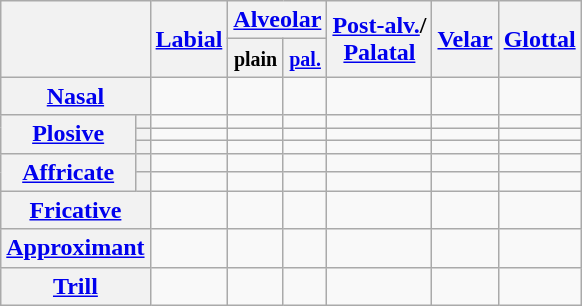<table class="wikitable" style="text-align:center;">
<tr>
<th colspan="2" rowspan="2"></th>
<th rowspan="2"><a href='#'>Labial</a></th>
<th colspan="2"><a href='#'>Alveolar</a></th>
<th rowspan="2"><a href='#'>Post-alv.</a>/<br><a href='#'>Palatal</a></th>
<th rowspan="2"><a href='#'>Velar</a></th>
<th rowspan="2"><a href='#'>Glottal</a></th>
</tr>
<tr>
<th><small>plain</small></th>
<th><small><a href='#'>pal.</a></small></th>
</tr>
<tr>
<th colspan="2"><a href='#'>Nasal</a></th>
<td></td>
<td></td>
<td></td>
<td></td>
<td></td>
<td></td>
</tr>
<tr>
<th rowspan="3"><a href='#'>Plosive</a></th>
<th></th>
<td></td>
<td></td>
<td></td>
<td></td>
<td></td>
<td></td>
</tr>
<tr>
<th></th>
<td></td>
<td></td>
<td></td>
<td></td>
<td></td>
<td></td>
</tr>
<tr>
<th></th>
<td></td>
<td></td>
<td></td>
<td></td>
<td></td>
<td></td>
</tr>
<tr>
<th rowspan="2"><a href='#'>Affricate</a></th>
<th></th>
<td></td>
<td></td>
<td></td>
<td></td>
<td></td>
<td></td>
</tr>
<tr>
<th></th>
<td></td>
<td></td>
<td></td>
<td></td>
<td></td>
<td></td>
</tr>
<tr>
<th colspan="2"><a href='#'>Fricative</a></th>
<td></td>
<td></td>
<td></td>
<td></td>
<td></td>
<td></td>
</tr>
<tr>
<th colspan="2"><a href='#'>Approximant</a></th>
<td></td>
<td></td>
<td></td>
<td></td>
<td></td>
<td></td>
</tr>
<tr>
<th colspan="2"><a href='#'>Trill</a></th>
<td></td>
<td></td>
<td></td>
<td></td>
<td></td>
<td></td>
</tr>
</table>
